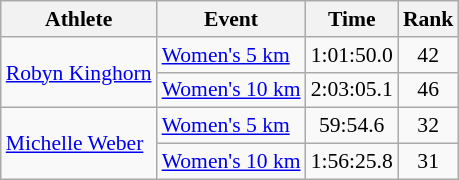<table class="wikitable" style="font-size:90%;">
<tr>
<th>Athlete</th>
<th>Event</th>
<th>Time</th>
<th>Rank</th>
</tr>
<tr align=center>
<td align=left rowspan=2><a href='#'>Robyn Kinghorn</a></td>
<td align=left><a href='#'>Women's 5 km</a></td>
<td>1:01:50.0</td>
<td>42</td>
</tr>
<tr align=center>
<td align=left><a href='#'>Women's 10 km</a></td>
<td>2:03:05.1</td>
<td>46</td>
</tr>
<tr align=center>
<td align=left rowspan=2><a href='#'>Michelle Weber</a></td>
<td align=left><a href='#'>Women's 5 km</a></td>
<td>59:54.6</td>
<td>32</td>
</tr>
<tr align=center>
<td align=left><a href='#'>Women's 10 km</a></td>
<td>1:56:25.8</td>
<td>31</td>
</tr>
</table>
